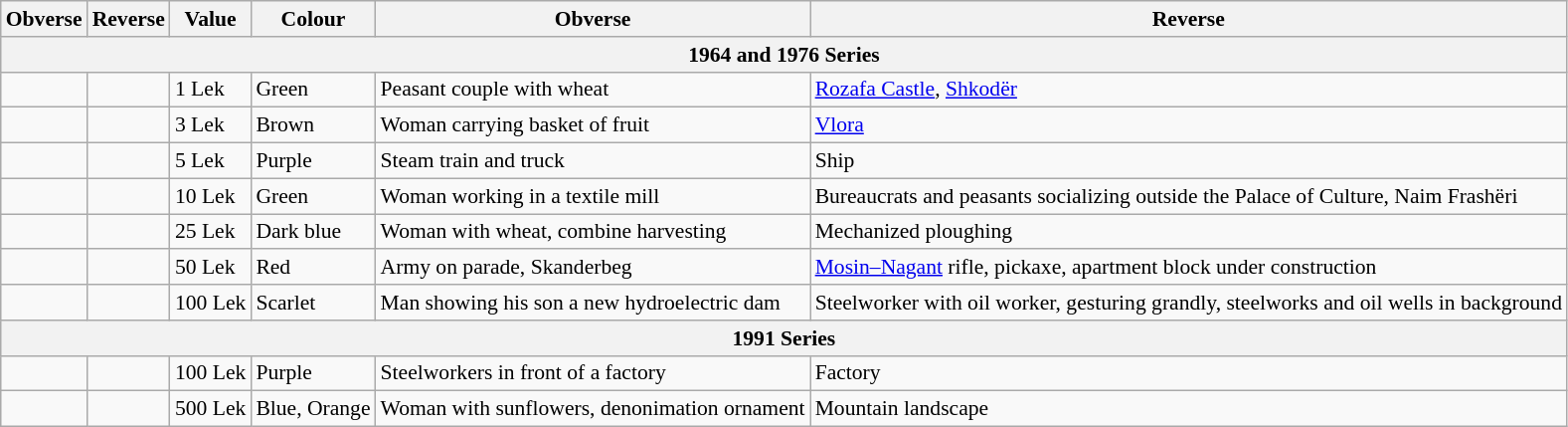<table class="wikitable" style="font-size: 90%">
<tr>
<th>Obverse</th>
<th>Reverse</th>
<th>Value</th>
<th>Colour</th>
<th>Obverse</th>
<th>Reverse</th>
</tr>
<tr>
<th colspan="6">1964 and 1976 Series</th>
</tr>
<tr style="background:#f9f9f9;">
<td></td>
<td></td>
<td>1 Lek</td>
<td>Green</td>
<td>Peasant couple with wheat</td>
<td><a href='#'>Rozafa Castle</a>, <a href='#'>Shkodër</a></td>
</tr>
<tr style="background:#f9f9f9;">
<td></td>
<td></td>
<td>3 Lek</td>
<td>Brown</td>
<td>Woman carrying basket of fruit</td>
<td><a href='#'>Vlora</a></td>
</tr>
<tr style="background:#f9f9f9;">
<td></td>
<td></td>
<td>5 Lek</td>
<td>Purple</td>
<td>Steam train and truck</td>
<td>Ship</td>
</tr>
<tr style="background:#f9f9f9;">
<td></td>
<td></td>
<td>10 Lek</td>
<td>Green</td>
<td>Woman working in a textile mill</td>
<td>Bureaucrats and peasants socializing outside the Palace of Culture, Naim Frashëri</td>
</tr>
<tr style="background:#f9f9f9;">
<td></td>
<td></td>
<td>25 Lek</td>
<td>Dark blue</td>
<td>Woman with wheat, combine harvesting</td>
<td>Mechanized ploughing</td>
</tr>
<tr style="background:#f9f9f9;">
<td></td>
<td></td>
<td>50 Lek</td>
<td>Red</td>
<td>Army on parade, Skanderbeg</td>
<td><a href='#'>Mosin–Nagant</a> rifle, pickaxe, apartment block under construction</td>
</tr>
<tr style="background:#f9f9f9;">
<td></td>
<td></td>
<td>100 Lek</td>
<td>Scarlet</td>
<td>Man showing his son a new hydroelectric dam</td>
<td>Steelworker with oil worker, gesturing grandly, steelworks and oil wells in background</td>
</tr>
<tr>
<th colspan="6">1991 Series</th>
</tr>
<tr>
<td></td>
<td></td>
<td>100 Lek</td>
<td>Purple</td>
<td>Steelworkers in front of a factory</td>
<td>Factory</td>
</tr>
<tr>
<td></td>
<td></td>
<td>500 Lek</td>
<td>Blue, Orange</td>
<td>Woman with sunflowers, denonimation ornament</td>
<td>Mountain landscape</td>
</tr>
</table>
